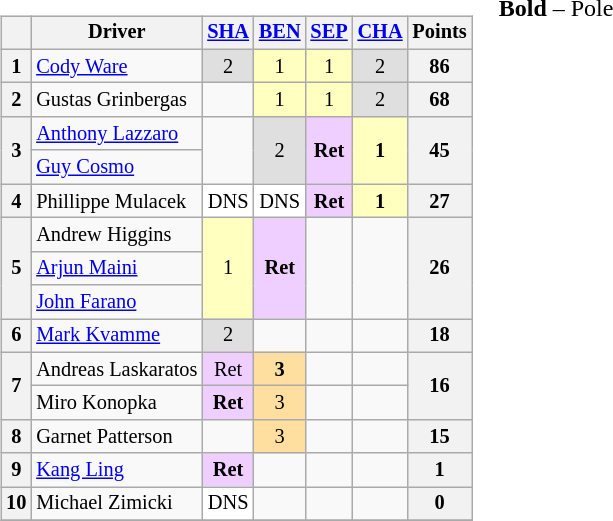<table>
<tr>
<td valign="top"><br><table class="wikitable" style="font-size:85%; text-align:center">
<tr>
<th></th>
<th>Driver</th>
<th><a href='#'>SHA</a><br></th>
<th><a href='#'>BEN</a><br></th>
<th><a href='#'>SEP</a><br></th>
<th><a href='#'>CHA</a><br></th>
<th>Points</th>
</tr>
<tr>
<th>1</th>
<td align=left> <a href='#'>Cody Ware</a></td>
<td style="background:#DFDFDF;">2</td>
<td style="background:#FFFFBF;">1</td>
<td style="background:#FFFFBF;">1</td>
<td style="background:#DFDFDF;">2</td>
<th>86</th>
</tr>
<tr>
<th>2</th>
<td align=left> Gustas Grinbergas</td>
<td></td>
<td style="background:#FFFFBF;">1</td>
<td style="background:#FFFFBF;">1</td>
<td style="background:#DFDFDF;">2</td>
<th>68</th>
</tr>
<tr>
<th rowspan=2>3</th>
<td align=left> <a href='#'>Anthony Lazzaro</a></td>
<td rowspan=2></td>
<td rowspan=2 style="background:#DFDFDF;">2</td>
<td rowspan=2 style="background:#EFCFFF;"><strong>Ret</strong></td>
<td rowspan=2 style="background:#FFFFBF;"><strong>1</strong></td>
<th rowspan=2>45</th>
</tr>
<tr>
<td align=left> <a href='#'>Guy Cosmo</a></td>
</tr>
<tr>
<th>4</th>
<td align=left> Phillippe Mulacek</td>
<td style="background:#FFFFFF;">DNS</td>
<td style="background:#FFFFFF;">DNS</td>
<td style="background:#EFCFFF;"><strong>Ret</strong></td>
<td style="background:#FFFFBF;"><strong>1</strong></td>
<th>27</th>
</tr>
<tr>
<th rowspan=3>5</th>
<td align=left> Andrew Higgins</td>
<td rowspan=3 style="background:#FFFFBF;">1</td>
<td rowspan=3 style="background:#EFCFFF;"><strong>Ret</strong></td>
<td rowspan=3></td>
<td rowspan=3></td>
<th rowspan=3>26</th>
</tr>
<tr>
<td align=left> <a href='#'>Arjun Maini</a></td>
</tr>
<tr>
<td align=left> <a href='#'>John Farano</a></td>
</tr>
<tr>
<th>6</th>
<td align=left> <a href='#'>Mark Kvamme</a></td>
<td style="background:#DFDFDF;">2</td>
<td></td>
<td></td>
<td></td>
<th>18</th>
</tr>
<tr>
<th rowspan=2>7</th>
<td align=left> Andreas Laskaratos</td>
<td style="background:#EFCFFF;">Ret</td>
<td style="background:#FFDF9F;"><strong>3</strong></td>
<td></td>
<td></td>
<th rowspan=2>16</th>
</tr>
<tr>
<td align=left> Miro Konopka</td>
<td style="background:#EFCFFF;"><strong>Ret</strong></td>
<td style="background:#FFDF9F;">3</td>
<td></td>
<td></td>
</tr>
<tr>
<th>8</th>
<td align=left> Garnet Patterson</td>
<td></td>
<td style="background:#FFDF9F;">3</td>
<td></td>
<td></td>
<th>15</th>
</tr>
<tr>
<th>9</th>
<td align=left> <a href='#'>Kang Ling</a></td>
<td style="background:#EFCFFF;"><strong>Ret</strong></td>
<td></td>
<td></td>
<td></td>
<th>1</th>
</tr>
<tr>
<th>10</th>
<td align=left> Michael Zimicki</td>
<td style="background:#FFFFFF;">DNS</td>
<td></td>
<td></td>
<td></td>
<th>0</th>
</tr>
<tr>
</tr>
</table>
</td>
<td valign="top"><br>
<span><strong>Bold</strong> – Pole<br></span></td>
</tr>
</table>
